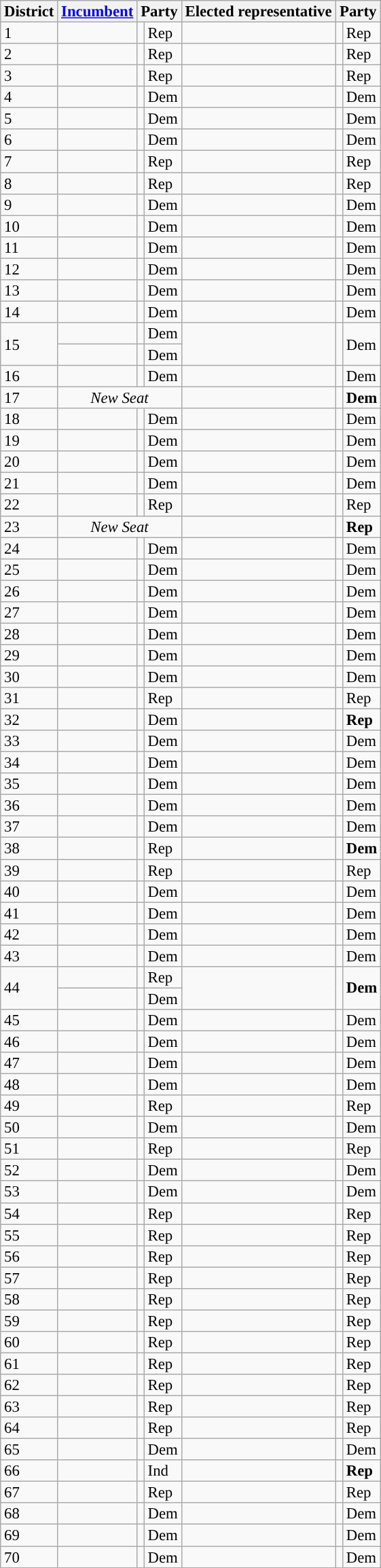<table class="wikitable sortable" style="font-size:95%;line-height:14px;">
<tr>
<th>District</th>
<th><a href='#'>Incumbent</a></th>
<th colspan=2>Party</th>
<th>Elected representative</th>
<th colspan=2>Party</th>
</tr>
<tr>
<td>1</td>
<td></td>
<td style="background:"></td>
<td>Rep</td>
<td></td>
<td style="background:"></td>
<td>Rep</td>
</tr>
<tr>
<td>2</td>
<td></td>
<td style="background:"></td>
<td>Rep</td>
<td></td>
<td style="background:"></td>
<td>Rep</td>
</tr>
<tr>
<td>3</td>
<td></td>
<td style="background:"></td>
<td>Rep</td>
<td></td>
<td style="background:"></td>
<td>Rep</td>
</tr>
<tr>
<td>4</td>
<td></td>
<td style="background:"></td>
<td>Dem</td>
<td></td>
<td style="background:"></td>
<td>Dem</td>
</tr>
<tr>
<td>5</td>
<td></td>
<td style="background:"></td>
<td>Dem</td>
<td></td>
<td style="background:"></td>
<td>Dem</td>
</tr>
<tr>
<td>6</td>
<td></td>
<td style="background:"></td>
<td>Dem</td>
<td></td>
<td style="background:"></td>
<td>Dem</td>
</tr>
<tr>
<td>7</td>
<td></td>
<td style="background:"></td>
<td>Rep</td>
<td></td>
<td style="background:"></td>
<td>Rep</td>
</tr>
<tr>
<td>8</td>
<td></td>
<td style="background:"></td>
<td>Rep</td>
<td></td>
<td style="background:"></td>
<td>Rep</td>
</tr>
<tr>
<td>9</td>
<td></td>
<td style="background:"></td>
<td>Dem</td>
<td></td>
<td style="background:"></td>
<td>Dem</td>
</tr>
<tr>
<td>10</td>
<td></td>
<td style="background:"></td>
<td>Dem</td>
<td></td>
<td style="background:"></td>
<td>Dem</td>
</tr>
<tr>
<td>11</td>
<td></td>
<td style="background:"></td>
<td>Dem</td>
<td></td>
<td style="background:"></td>
<td>Dem</td>
</tr>
<tr>
<td>12</td>
<td></td>
<td style="background:"></td>
<td>Dem</td>
<td></td>
<td style="background:"></td>
<td>Dem</td>
</tr>
<tr>
<td>13</td>
<td></td>
<td style="background:"></td>
<td>Dem</td>
<td></td>
<td style="background:"></td>
<td>Dem</td>
</tr>
<tr>
<td>14</td>
<td></td>
<td style="background:"></td>
<td>Dem</td>
<td></td>
<td style="background:"></td>
<td>Dem</td>
</tr>
<tr>
<td rowspan=2>15</td>
<td></td>
<td style="background:"></td>
<td>Dem</td>
<td rowspan=2></td>
<td rowspan=2 style="background:"></td>
<td rowspan=2>Dem</td>
</tr>
<tr>
<td></td>
<td style="background:"></td>
<td>Dem</td>
</tr>
<tr>
<td>16</td>
<td></td>
<td style="background:"></td>
<td>Dem</td>
<td></td>
<td style="background:"></td>
<td>Dem</td>
</tr>
<tr>
<td>17</td>
<td colspan=3 align=center><em>New Seat</em></td>
<td><strong></strong></td>
<td style="background:"></td>
<td><strong>Dem</strong></td>
</tr>
<tr>
<td>18</td>
<td></td>
<td style="background:"></td>
<td>Dem</td>
<td></td>
<td style="background:"></td>
<td>Dem</td>
</tr>
<tr>
<td>19</td>
<td></td>
<td style="background:"></td>
<td>Dem</td>
<td></td>
<td style="background:"></td>
<td>Dem</td>
</tr>
<tr>
<td>20</td>
<td></td>
<td style="background:"></td>
<td>Dem</td>
<td></td>
<td style="background:"></td>
<td>Dem</td>
</tr>
<tr>
<td>21</td>
<td></td>
<td style="background:"></td>
<td>Dem</td>
<td></td>
<td style="background:"></td>
<td>Dem</td>
</tr>
<tr>
<td>22</td>
<td></td>
<td style="background:"></td>
<td>Rep</td>
<td></td>
<td style="background:"></td>
<td>Rep</td>
</tr>
<tr>
<td>23</td>
<td colspan=3 align=center><em>New Seat</em></td>
<td><strong></strong></td>
<td style="background:"></td>
<td><strong>Rep</strong></td>
</tr>
<tr>
<td>24</td>
<td></td>
<td style="background:"></td>
<td>Dem</td>
<td></td>
<td style="background:"></td>
<td>Dem</td>
</tr>
<tr>
<td>25</td>
<td></td>
<td style="background:"></td>
<td>Dem</td>
<td></td>
<td style="background:"></td>
<td>Dem</td>
</tr>
<tr>
<td>26</td>
<td></td>
<td style="background:"></td>
<td>Dem</td>
<td></td>
<td style="background:"></td>
<td>Dem</td>
</tr>
<tr>
<td>27</td>
<td></td>
<td style="background:"></td>
<td>Dem</td>
<td></td>
<td style="background:"></td>
<td>Dem</td>
</tr>
<tr>
<td>28</td>
<td></td>
<td style="background:"></td>
<td>Dem</td>
<td></td>
<td style="background:"></td>
<td>Dem</td>
</tr>
<tr>
<td>29</td>
<td></td>
<td style="background:"></td>
<td>Dem</td>
<td></td>
<td style="background:"></td>
<td>Dem</td>
</tr>
<tr>
<td>30</td>
<td></td>
<td style="background:"></td>
<td>Dem</td>
<td></td>
<td style="background:"></td>
<td>Dem</td>
</tr>
<tr>
<td>31</td>
<td></td>
<td style="background:"></td>
<td>Rep</td>
<td></td>
<td style="background:"></td>
<td>Rep</td>
</tr>
<tr>
<td>32</td>
<td></td>
<td style="background:"></td>
<td>Dem</td>
<td><strong></strong></td>
<td style="background:"></td>
<td><strong>Rep</strong></td>
</tr>
<tr>
<td>33</td>
<td></td>
<td style="background:"></td>
<td>Dem</td>
<td></td>
<td style="background:"></td>
<td>Dem</td>
</tr>
<tr>
<td>34</td>
<td></td>
<td style="background:"></td>
<td>Dem</td>
<td></td>
<td style="background:"></td>
<td>Dem</td>
</tr>
<tr>
<td>35</td>
<td></td>
<td style="background:"></td>
<td>Dem</td>
<td></td>
<td style="background:"></td>
<td>Dem</td>
</tr>
<tr>
<td>36</td>
<td></td>
<td style="background:"></td>
<td>Dem</td>
<td></td>
<td style="background:"></td>
<td>Dem</td>
</tr>
<tr>
<td>37</td>
<td></td>
<td style="background:"></td>
<td>Dem</td>
<td></td>
<td style="background:"></td>
<td>Dem</td>
</tr>
<tr>
<td>38</td>
<td></td>
<td style="background:"></td>
<td>Rep</td>
<td><strong></strong></td>
<td style="background:"></td>
<td><strong>Dem</strong></td>
</tr>
<tr>
<td>39</td>
<td></td>
<td style="background:"></td>
<td>Rep</td>
<td></td>
<td style="background:"></td>
<td>Rep</td>
</tr>
<tr>
<td>40</td>
<td></td>
<td style="background:"></td>
<td>Dem</td>
<td></td>
<td style="background:"></td>
<td>Dem</td>
</tr>
<tr>
<td>41</td>
<td></td>
<td style="background:"></td>
<td>Dem</td>
<td></td>
<td style="background:"></td>
<td>Dem</td>
</tr>
<tr>
<td>42</td>
<td></td>
<td style="background:"></td>
<td>Dem</td>
<td></td>
<td style="background:"></td>
<td>Dem</td>
</tr>
<tr>
<td>43</td>
<td></td>
<td style="background:"></td>
<td>Dem</td>
<td></td>
<td style="background:"></td>
<td>Dem</td>
</tr>
<tr>
<td rowspan=2>44</td>
<td></td>
<td style="background:"></td>
<td>Rep</td>
<td rowspan=2><strong></strong></td>
<td rowspan=2 style="background:"></td>
<td rowspan=2><strong>Dem</strong></td>
</tr>
<tr>
<td></td>
<td style="background:"></td>
<td>Dem</td>
</tr>
<tr>
<td>45</td>
<td></td>
<td style="background:"></td>
<td>Dem</td>
<td></td>
<td style="background:"></td>
<td>Dem</td>
</tr>
<tr>
<td>46</td>
<td></td>
<td style="background:"></td>
<td>Dem</td>
<td></td>
<td style="background:"></td>
<td>Dem</td>
</tr>
<tr>
<td>47</td>
<td></td>
<td style="background:"></td>
<td>Dem</td>
<td></td>
<td style="background:"></td>
<td>Dem</td>
</tr>
<tr>
<td>48</td>
<td></td>
<td style="background:"></td>
<td>Dem</td>
<td></td>
<td style="background:"></td>
<td>Dem</td>
</tr>
<tr>
<td>49</td>
<td></td>
<td style="background:"></td>
<td>Rep</td>
<td></td>
<td style="background:"></td>
<td>Rep</td>
</tr>
<tr>
<td>50</td>
<td></td>
<td style="background:"></td>
<td>Dem</td>
<td></td>
<td style="background:"></td>
<td>Dem</td>
</tr>
<tr>
<td>51</td>
<td></td>
<td style="background:"></td>
<td>Rep</td>
<td></td>
<td style="background:"></td>
<td>Rep</td>
</tr>
<tr>
<td>52</td>
<td></td>
<td style="background:"></td>
<td>Dem</td>
<td></td>
<td style="background:"></td>
<td>Dem</td>
</tr>
<tr>
<td>53</td>
<td></td>
<td style="background:"></td>
<td>Dem</td>
<td></td>
<td style="background:"></td>
<td>Dem</td>
</tr>
<tr>
<td>54</td>
<td></td>
<td style="background:"></td>
<td>Rep</td>
<td></td>
<td style="background:"></td>
<td>Rep</td>
</tr>
<tr>
<td>55</td>
<td></td>
<td style="background:"></td>
<td>Rep</td>
<td></td>
<td style="background:"></td>
<td>Rep</td>
</tr>
<tr>
<td>56</td>
<td></td>
<td style="background:"></td>
<td>Rep</td>
<td></td>
<td style="background:"></td>
<td>Rep</td>
</tr>
<tr>
<td>57</td>
<td></td>
<td style="background:"></td>
<td>Rep</td>
<td></td>
<td style="background:"></td>
<td>Rep</td>
</tr>
<tr>
<td>58</td>
<td></td>
<td style="background:"></td>
<td>Rep</td>
<td></td>
<td style="background:"></td>
<td>Rep</td>
</tr>
<tr>
<td>59</td>
<td></td>
<td style="background:"></td>
<td>Rep</td>
<td></td>
<td style="background:"></td>
<td>Rep</td>
</tr>
<tr>
<td>60</td>
<td></td>
<td style="background:"></td>
<td>Rep</td>
<td></td>
<td style="background:"></td>
<td>Rep</td>
</tr>
<tr>
<td>61</td>
<td></td>
<td style="background:"></td>
<td>Rep</td>
<td></td>
<td style="background:"></td>
<td>Rep</td>
</tr>
<tr>
<td>62</td>
<td></td>
<td style="background:"></td>
<td>Rep</td>
<td></td>
<td style="background:"></td>
<td>Rep</td>
</tr>
<tr>
<td>63</td>
<td></td>
<td style="background:"></td>
<td>Rep</td>
<td></td>
<td style="background:"></td>
<td>Rep</td>
</tr>
<tr>
<td>64</td>
<td></td>
<td style="background:"></td>
<td>Rep</td>
<td></td>
<td style="background:"></td>
<td>Rep</td>
</tr>
<tr>
<td>65</td>
<td></td>
<td style="background:"></td>
<td>Dem</td>
<td></td>
<td style="background:"></td>
<td>Dem</td>
</tr>
<tr>
<td>66</td>
<td></td>
<td style="background:"></td>
<td>Ind</td>
<td></td>
<td style="background:"></td>
<td><strong>Rep</strong></td>
</tr>
<tr>
<td>67</td>
<td></td>
<td style="background:"></td>
<td>Rep</td>
<td></td>
<td style="background:"></td>
<td>Rep</td>
</tr>
<tr>
<td>68</td>
<td></td>
<td style="background:"></td>
<td>Dem</td>
<td></td>
<td style="background:"></td>
<td>Dem</td>
</tr>
<tr>
<td>69</td>
<td></td>
<td style="background:"></td>
<td>Dem</td>
<td></td>
<td style="background:"></td>
<td>Dem</td>
</tr>
<tr>
<td>70</td>
<td></td>
<td style="background:"></td>
<td>Dem</td>
<td></td>
<td style="background:"></td>
<td>Dem</td>
</tr>
</table>
